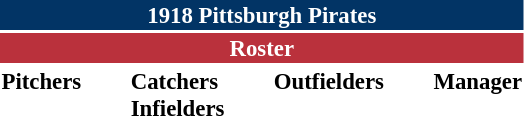<table class="toccolours" style="font-size: 95%;">
<tr>
<th colspan="10" style="background-color: #023465; color: white; text-align: center;">1918 Pittsburgh Pirates</th>
</tr>
<tr>
<td colspan="10" style="background-color: #ba313c; color: white; text-align: center;"><strong>Roster</strong></td>
</tr>
<tr>
<td valign="top"><strong>Pitchers</strong><br>











</td>
<td width="25px"></td>
<td valign="top"><strong>Catchers</strong><br>



<strong>Infielders</strong>








</td>
<td width="25px"></td>
<td valign="top"><strong>Outfielders</strong><br>





</td>
<td width="25px"></td>
<td valign="top"><strong>Manager</strong><br></td>
</tr>
</table>
